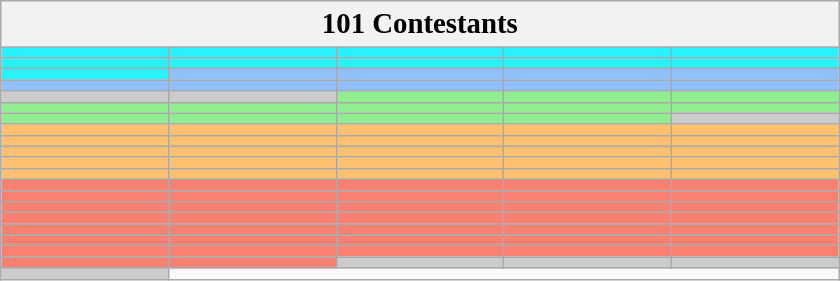<table class="wikitable" style="text-align:center">
<tr>
<th scope="col" style="width:100%; font-size:120%" colspan="5">101 Contestants</th>
</tr>
<tr>
<td style="background:#28F2FF; width:5%"></td>
<td style="background:#28F2FF; width:5%"></td>
<td style="background:#28F2FF; width:5%"></td>
<td style="background:#28F2FF; width:5%"></td>
<td style="background:#28F2FF; width:5%"></td>
</tr>
<tr>
<td style="background:#28F2FF"></td>
<td style="background:#28F2FF"></td>
<td style="background:#28F2FF"></td>
<td style="background:#28F2FF"></td>
<td style="background:#28F2FF"></td>
</tr>
<tr>
<td style="background:#28F2FF"></td>
<td style="background:#90C0FF"></td>
<td style="background:#90C0FF"></td>
<td style="background:#90C0FF"></td>
<td style="background:#90C0FF"></td>
</tr>
<tr>
<td style="background:#90C0FF"></td>
<td style="background:#90C0FF"></td>
<td style="background:#90C0FF"></td>
<td style="background:#90C0FF"></td>
<td style="background:#90C0FF"></td>
</tr>
<tr>
<td style="background:#CCCCCC"></td>
<td style="background:#CCCCCC"></td>
<td style="background:#90EE90"></td>
<td style="background:#90EE90"></td>
<td style="background:#90EE90"></td>
</tr>
<tr>
<td style="background:#90EE90"></td>
<td style="background:#90EE90"></td>
<td style="background:#90EE90"></td>
<td style="background:#90EE90"></td>
<td style="background:#90EE90"></td>
</tr>
<tr>
<td style="background:#90EE90"></td>
<td style="background:#90EE90"></td>
<td style="background:#90EE90"></td>
<td style="background:#90EE90"></td>
<td style="background:#CCCCCC"></td>
</tr>
<tr>
<td style="background:#FFC06F"></td>
<td style="background:#FFC06F"></td>
<td style="background:#FFC06F"></td>
<td style="background:#FFC06F"></td>
<td style="background:#FFC06F"></td>
</tr>
<tr>
<td style="background:#FFC06F"></td>
<td style="background:#FFC06F"></td>
<td style="background:#FFC06F"></td>
<td style="background:#FFC06F"></td>
<td style="background:#FFC06F"></td>
</tr>
<tr>
<td style="background:#FFC06F"></td>
<td style="background:#FFC06F"></td>
<td style="background:#FFC06F"></td>
<td style="background:#FFC06F"></td>
<td style="background:#FFC06F"></td>
</tr>
<tr>
<td style="background:#FFC06F"></td>
<td style="background:#FFC06F"></td>
<td style="background:#FFC06F"></td>
<td style="background:#FFC06F"></td>
<td style="background:#FFC06F"></td>
</tr>
<tr>
<td style="background:#FFC06F"></td>
<td style="background:#FFC06F"></td>
<td style="background:#FFC06F"></td>
<td style="background:#FFC06F"></td>
<td style="background:#FFC06F"></td>
</tr>
<tr>
<td style="background:salmon"></td>
<td style="background:salmon"></td>
<td style="background:salmon"></td>
<td style="background:salmon"></td>
<td style="background:salmon"></td>
</tr>
<tr>
<td style="background:salmon"></td>
<td style="background:salmon"></td>
<td style="background:salmon"></td>
<td style="background:salmon"></td>
<td style="background:salmon"></td>
</tr>
<tr>
<td style="background:salmon"></td>
<td style="background:salmon"></td>
<td style="background:salmon"></td>
<td style="background:salmon"></td>
<td style="background:salmon"></td>
</tr>
<tr>
<td style="background:salmon"></td>
<td style="background:salmon"></td>
<td style="background:salmon"></td>
<td style="background:salmon"></td>
<td style="background:salmon"></td>
</tr>
<tr>
<td style="background:salmon"></td>
<td style="background:salmon"></td>
<td style="background:salmon"></td>
<td style="background:salmon"></td>
<td style="background:salmon"></td>
</tr>
<tr>
<td style="background:salmon"></td>
<td style="background:salmon"></td>
<td style="background:salmon"></td>
<td style="background:salmon"></td>
<td style="background:salmon"></td>
</tr>
<tr>
<td style="background:salmon"></td>
<td style="background:salmon"></td>
<td style="background:salmon"></td>
<td style="background:salmon"></td>
<td style="background:salmon"></td>
</tr>
<tr>
<td style="background:salmon"></td>
<td style="background:salmon"></td>
<td style="background:#CCCCCC"></td>
<td style="background:#CCCCCC"></td>
<td style="background:#CCCCCC"></td>
</tr>
<tr>
<td style="background:#CCCCCC"></td>
<td colspan="4"></td>
</tr>
</table>
